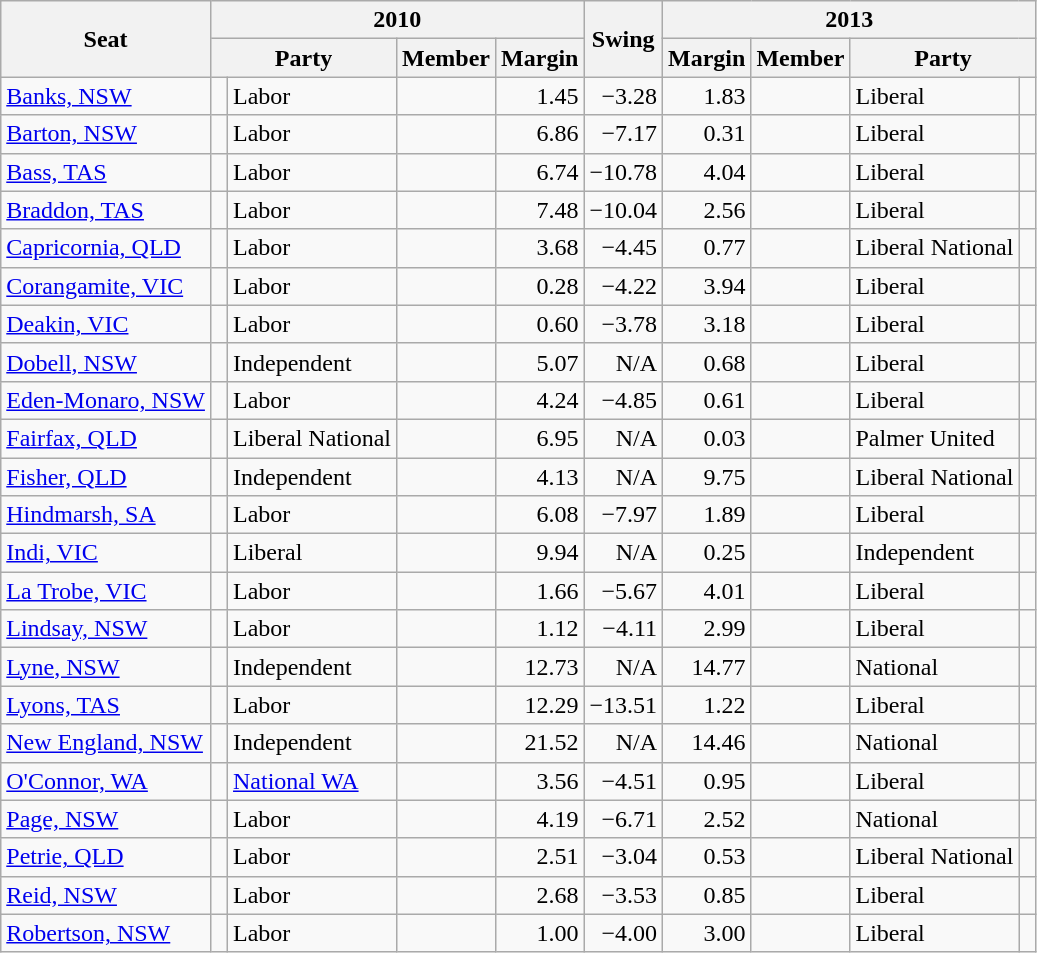<table class="wikitable sortable">
<tr>
<th rowspan="2">Seat</th>
<th colspan="4">2010</th>
<th rowspan="2">Swing</th>
<th colspan="4">2013</th>
</tr>
<tr>
<th colspan="2">Party</th>
<th>Member</th>
<th>Margin</th>
<th>Margin</th>
<th>Member</th>
<th colspan="2">Party</th>
</tr>
<tr>
<td><a href='#'>Banks, NSW</a></td>
<td> </td>
<td>Labor</td>
<td></td>
<td style="text-align:right;">1.45</td>
<td style="text-align:right;">−3.28</td>
<td style="text-align:right;">1.83</td>
<td></td>
<td>Liberal</td>
<td> </td>
</tr>
<tr>
<td><a href='#'>Barton, NSW</a></td>
<td></td>
<td>Labor</td>
<td><em></em></td>
<td style="text-align:right;">6.86</td>
<td style="text-align:right;">−7.17</td>
<td style="text-align:right;">0.31</td>
<td></td>
<td>Liberal</td>
<td></td>
</tr>
<tr>
<td><a href='#'>Bass, TAS</a></td>
<td></td>
<td>Labor</td>
<td></td>
<td style="text-align:right;">6.74</td>
<td style="text-align:right;">−10.78</td>
<td style="text-align:right;">4.04</td>
<td></td>
<td>Liberal</td>
<td></td>
</tr>
<tr>
<td><a href='#'>Braddon, TAS</a></td>
<td></td>
<td>Labor</td>
<td></td>
<td style="text-align:right;">7.48</td>
<td style="text-align:right;">−10.04</td>
<td style="text-align:right;">2.56</td>
<td></td>
<td>Liberal</td>
<td></td>
</tr>
<tr>
<td><a href='#'>Capricornia, QLD</a></td>
<td></td>
<td>Labor</td>
<td><em></em></td>
<td style="text-align:right;">3.68</td>
<td style="text-align:right;">−4.45</td>
<td style="text-align:right;">0.77</td>
<td></td>
<td>Liberal National</td>
<td></td>
</tr>
<tr>
<td><a href='#'>Corangamite, VIC</a></td>
<td></td>
<td>Labor</td>
<td></td>
<td style="text-align:right;">0.28</td>
<td style="text-align:right;">−4.22</td>
<td style="text-align:right;">3.94</td>
<td></td>
<td>Liberal</td>
<td></td>
</tr>
<tr>
<td><a href='#'>Deakin, VIC</a></td>
<td></td>
<td>Labor</td>
<td></td>
<td style="text-align:right;">0.60</td>
<td style="text-align:right;">−3.78</td>
<td style="text-align:right;">3.18</td>
<td></td>
<td>Liberal</td>
<td></td>
</tr>
<tr>
<td><a href='#'>Dobell, NSW</a></td>
<td></td>
<td>Independent</td>
<td></td>
<td style="text-align:right;">5.07</td>
<td style="text-align:right;">N/A</td>
<td style="text-align:right;">0.68</td>
<td></td>
<td>Liberal</td>
<td></td>
</tr>
<tr>
<td><a href='#'>Eden-Monaro, NSW</a></td>
<td></td>
<td>Labor</td>
<td></td>
<td style="text-align:right;">4.24</td>
<td style="text-align:right;">−4.85</td>
<td style="text-align:right;">0.61</td>
<td></td>
<td>Liberal</td>
<td></td>
</tr>
<tr>
<td><a href='#'>Fairfax, QLD</a></td>
<td></td>
<td>Liberal National</td>
<td><em></em></td>
<td style="text-align:right;">6.95</td>
<td style="text-align:right;">N/A</td>
<td style="text-align:right;">0.03</td>
<td></td>
<td>Palmer United</td>
<td></td>
</tr>
<tr>
<td><a href='#'>Fisher, QLD</a></td>
<td></td>
<td>Independent</td>
<td></td>
<td style="text-align:right;">4.13</td>
<td style="text-align:right;">N/A</td>
<td style="text-align:right;">9.75</td>
<td></td>
<td>Liberal National</td>
<td></td>
</tr>
<tr>
<td><a href='#'>Hindmarsh, SA</a></td>
<td></td>
<td>Labor</td>
<td></td>
<td style="text-align:right;">6.08</td>
<td style="text-align:right;">−7.97</td>
<td style="text-align:right;">1.89</td>
<td></td>
<td>Liberal</td>
<td></td>
</tr>
<tr>
<td><a href='#'>Indi, VIC</a></td>
<td></td>
<td>Liberal</td>
<td></td>
<td style="text-align:right;">9.94</td>
<td style="text-align:right;">N/A</td>
<td style="text-align:right;">0.25</td>
<td></td>
<td>Independent</td>
<td></td>
</tr>
<tr>
<td><a href='#'>La Trobe, VIC</a></td>
<td></td>
<td>Labor</td>
<td></td>
<td style="text-align:right;">1.66</td>
<td style="text-align:right;">−5.67</td>
<td style="text-align:right;">4.01</td>
<td></td>
<td>Liberal</td>
<td></td>
</tr>
<tr>
<td><a href='#'>Lindsay, NSW</a></td>
<td></td>
<td>Labor</td>
<td></td>
<td style="text-align:right;">1.12</td>
<td style="text-align:right;">−4.11</td>
<td style="text-align:right;">2.99</td>
<td></td>
<td>Liberal</td>
<td></td>
</tr>
<tr>
<td><a href='#'>Lyne, NSW</a></td>
<td></td>
<td>Independent</td>
<td><em></em></td>
<td style="text-align:right;">12.73</td>
<td style="text-align:right;">N/A</td>
<td style="text-align:right;">14.77</td>
<td></td>
<td>National</td>
<td></td>
</tr>
<tr>
<td><a href='#'>Lyons, TAS</a></td>
<td></td>
<td>Labor</td>
<td></td>
<td style="text-align:right;">12.29</td>
<td style="text-align:right;">−13.51</td>
<td style="text-align:right;">1.22</td>
<td></td>
<td>Liberal</td>
<td></td>
</tr>
<tr>
<td><a href='#'>New England, NSW</a></td>
<td></td>
<td>Independent</td>
<td><em></em></td>
<td style="text-align:right;">21.52</td>
<td style="text-align:right;">N/A</td>
<td style="text-align:right;">14.46</td>
<td></td>
<td>National</td>
<td></td>
</tr>
<tr>
<td><a href='#'>O'Connor, WA</a></td>
<td></td>
<td><a href='#'>National WA</a></td>
<td><em></em></td>
<td style="text-align:right;">3.56</td>
<td style="text-align:right;">−4.51</td>
<td style="text-align:right;">0.95</td>
<td></td>
<td>Liberal</td>
<td></td>
</tr>
<tr>
<td><a href='#'>Page, NSW</a></td>
<td></td>
<td>Labor</td>
<td></td>
<td style="text-align:right;">4.19</td>
<td style="text-align:right;">−6.71</td>
<td style="text-align:right;">2.52</td>
<td></td>
<td>National</td>
<td></td>
</tr>
<tr>
<td><a href='#'>Petrie, QLD</a></td>
<td></td>
<td>Labor</td>
<td></td>
<td style="text-align:right;">2.51</td>
<td style="text-align:right;">−3.04</td>
<td style="text-align:right;">0.53</td>
<td></td>
<td>Liberal National</td>
<td></td>
</tr>
<tr>
<td><a href='#'>Reid, NSW</a></td>
<td></td>
<td>Labor</td>
<td></td>
<td style="text-align:right;">2.68</td>
<td style="text-align:right;">−3.53</td>
<td style="text-align:right;">0.85</td>
<td></td>
<td>Liberal</td>
<td></td>
</tr>
<tr>
<td><a href='#'>Robertson, NSW</a></td>
<td></td>
<td>Labor</td>
<td></td>
<td style="text-align:right;">1.00</td>
<td style="text-align:right;">−4.00</td>
<td style="text-align:right;">3.00</td>
<td></td>
<td>Liberal</td>
<td></td>
</tr>
</table>
